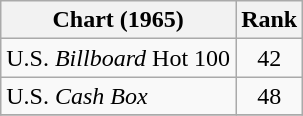<table class="wikitable">
<tr>
<th>Chart (1965)</th>
<th style="text-align:center;">Rank</th>
</tr>
<tr>
<td>U.S. <em>Billboard</em> Hot 100</td>
<td style="text-align:center;">42</td>
</tr>
<tr>
<td>U.S. <em>Cash Box</em> </td>
<td style="text-align:center;">48</td>
</tr>
<tr>
</tr>
</table>
